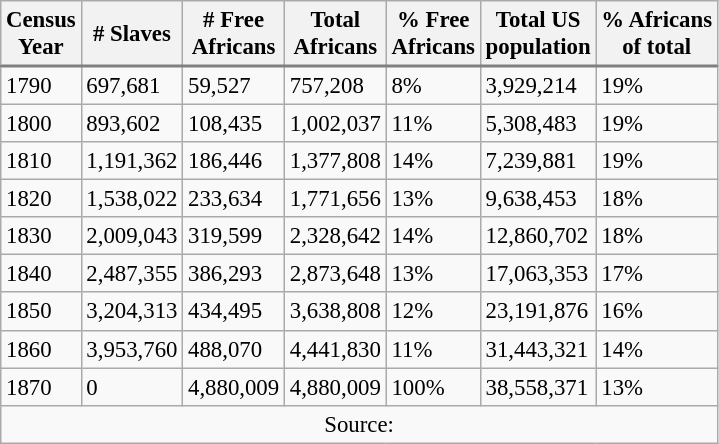<table class="wikitable" style="ftext-align:right; font-size:95%;">
<tr style="border-bottom:2px solid gray;">
<th>Census<br>Year</th>
<th># Slaves</th>
<th># Free<br>Africans</th>
<th>Total<br>Africans</th>
<th>% Free<br>Africans</th>
<th>Total US<br>population</th>
<th>% Africans<br>of total</th>
</tr>
<tr>
<td>1790</td>
<td>697,681</td>
<td>59,527</td>
<td>757,208</td>
<td>8%</td>
<td>3,929,214</td>
<td>19%</td>
</tr>
<tr>
<td>1800</td>
<td>893,602</td>
<td>108,435</td>
<td>1,002,037</td>
<td>11%</td>
<td>5,308,483</td>
<td>19%</td>
</tr>
<tr>
<td>1810</td>
<td>1,191,362</td>
<td>186,446</td>
<td>1,377,808</td>
<td>14%</td>
<td>7,239,881</td>
<td>19%</td>
</tr>
<tr>
<td>1820</td>
<td>1,538,022</td>
<td>233,634</td>
<td>1,771,656</td>
<td>13%</td>
<td>9,638,453</td>
<td>18%</td>
</tr>
<tr>
<td>1830</td>
<td>2,009,043</td>
<td>319,599</td>
<td>2,328,642</td>
<td>14%</td>
<td>12,860,702</td>
<td>18%</td>
</tr>
<tr>
<td>1840</td>
<td>2,487,355</td>
<td>386,293</td>
<td>2,873,648</td>
<td>13%</td>
<td>17,063,353</td>
<td>17%</td>
</tr>
<tr>
<td>1850</td>
<td>3,204,313</td>
<td>434,495</td>
<td>3,638,808</td>
<td>12%</td>
<td>23,191,876</td>
<td>16%</td>
</tr>
<tr>
<td>1860</td>
<td>3,953,760</td>
<td>488,070</td>
<td>4,441,830</td>
<td>11%</td>
<td>31,443,321</td>
<td>14%</td>
</tr>
<tr>
<td>1870</td>
<td>0</td>
<td>4,880,009</td>
<td>4,880,009</td>
<td>100%</td>
<td>38,558,371</td>
<td>13%</td>
</tr>
<tr>
<td colspan="7" style="text-align:center;">Source:</td>
</tr>
</table>
